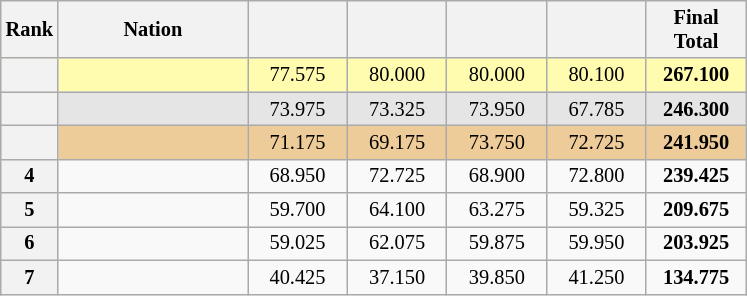<table class="wikitable sortable" style="text-align:center; font-size:85%">
<tr>
<th scope="col" style="width:20px;">Rank</th>
<th ! scope="col" style="width:120px;">Nation</th>
<th ! scope="col" style="width:60px;"></th>
<th ! scope="col" style="width:60px;"></th>
<th ! scope="col" style="width:60px;"></th>
<th ! scope="col" style="width:60px;"></th>
<th ! scope="col" style="width:60px;">Final Total</th>
</tr>
<tr style="background:#fffcaf;">
<th scope=row style="text-align:center"></th>
<td align=left></td>
<td>77.575</td>
<td>80.000</td>
<td>80.000</td>
<td>80.100</td>
<td><strong>267.100</strong></td>
</tr>
<tr style="background:#e5e5e5;">
<th scope=row style="text-align:center"></th>
<td align=left></td>
<td>73.975</td>
<td>73.325</td>
<td>73.950</td>
<td>67.785</td>
<td><strong>246.300</strong></td>
</tr>
<tr style="background:#ec9;">
<th scope=row style="text-align:center"></th>
<td align=left></td>
<td>71.175</td>
<td>69.175</td>
<td>73.750</td>
<td>72.725</td>
<td><strong>241.950</strong></td>
</tr>
<tr>
<th scope=row style="text-align:center">4</th>
<td align=left></td>
<td>68.950</td>
<td>72.725</td>
<td>68.900</td>
<td>72.800</td>
<td><strong>239.425</strong></td>
</tr>
<tr>
<th scope=row style="text-align:center">5</th>
<td align=left></td>
<td>59.700</td>
<td>64.100</td>
<td>63.275</td>
<td>59.325</td>
<td><strong>209.675</strong></td>
</tr>
<tr>
<th scope=row style="text-align:center">6</th>
<td align=left></td>
<td>59.025</td>
<td>62.075</td>
<td>59.875</td>
<td>59.950</td>
<td><strong>203.925</strong></td>
</tr>
<tr>
<th scope=row style="text-align:center">7</th>
<td align=left></td>
<td>40.425</td>
<td>37.150</td>
<td>39.850</td>
<td>41.250</td>
<td><strong>134.775</strong></td>
</tr>
</table>
